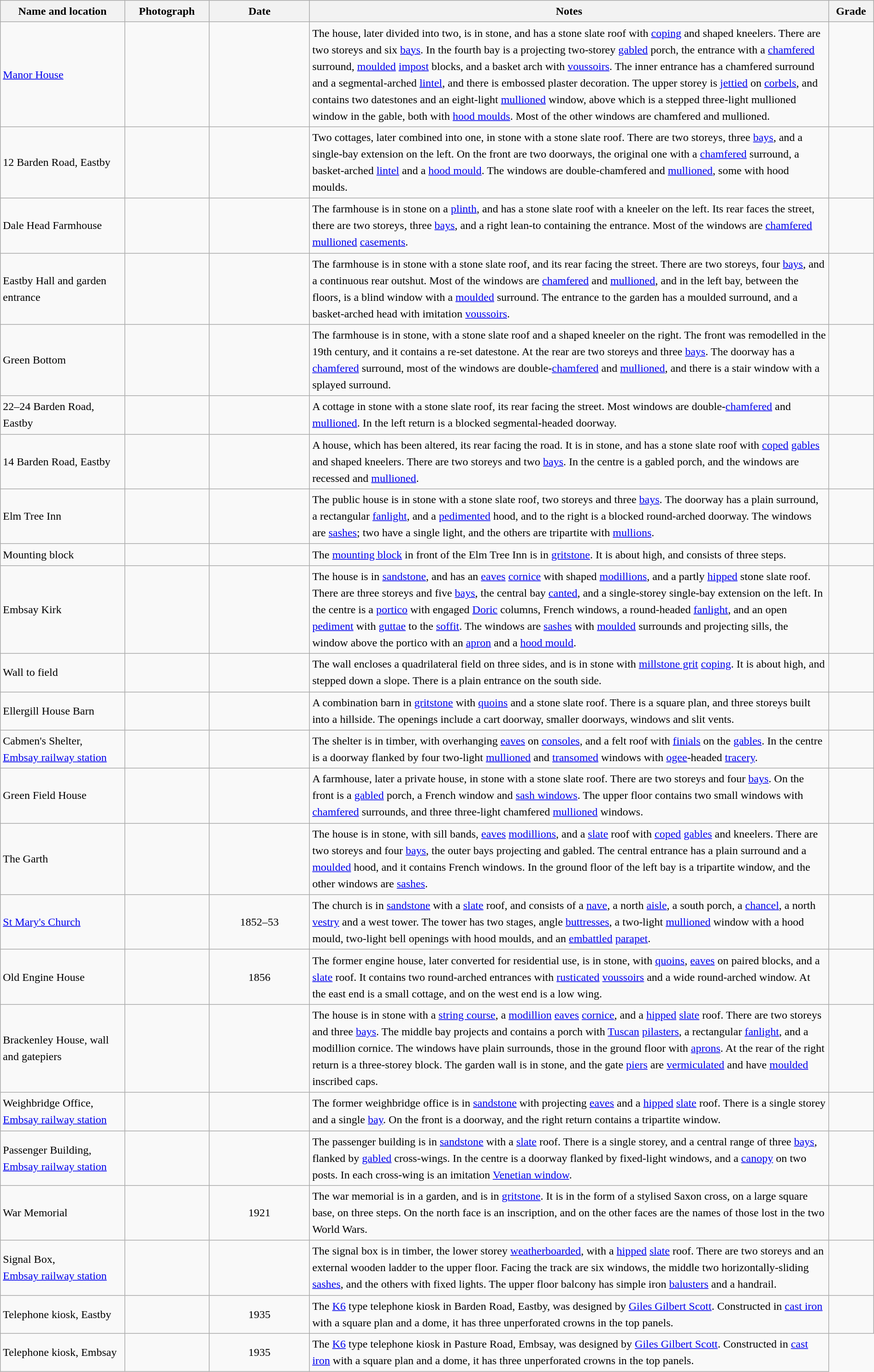<table class="wikitable sortable plainrowheaders" style="width:100%; border:0px; text-align:left; line-height:150%">
<tr>
<th scope="col"  style="width:150px">Name and location</th>
<th scope="col"  style="width:100px" class="unsortable">Photograph</th>
<th scope="col"  style="width:120px">Date</th>
<th scope="col"  style="width:650px" class="unsortable">Notes</th>
<th scope="col"  style="width:50px">Grade</th>
</tr>
<tr>
<td><a href='#'>Manor House</a><br><small></small></td>
<td></td>
<td align="center"></td>
<td>The house, later divided into two, is in stone, and has a stone slate roof with <a href='#'>coping</a> and shaped kneelers.  There are two storeys and six <a href='#'>bays</a>.  In the fourth bay is a projecting two-storey <a href='#'>gabled</a> porch, the entrance with a <a href='#'>chamfered</a> surround, <a href='#'>moulded</a> <a href='#'>impost</a> blocks, and a basket arch with <a href='#'>voussoirs</a>.  The inner entrance has a chamfered surround and a segmental-arched <a href='#'>lintel</a>, and there is embossed plaster decoration.  The upper storey is <a href='#'>jettied</a> on <a href='#'>corbels</a>, and contains two datestones and an eight-light <a href='#'>mullioned</a> window, above which is a stepped three-light mullioned window in the gable, both with <a href='#'>hood moulds</a>.  Most of the other windows are chamfered and mullioned.</td>
<td align="center" ></td>
</tr>
<tr>
<td>12 Barden Road, Eastby<br><small></small></td>
<td></td>
<td align="center"></td>
<td>Two cottages, later combined into one, in stone with a stone slate roof.  There are two storeys, three <a href='#'>bays</a>, and a single-bay extension on the left.  On the front are two doorways, the original one with a <a href='#'>chamfered</a> surround, a basket-arched <a href='#'>lintel</a> and a <a href='#'>hood mould</a>.  The windows are double-chamfered and <a href='#'>mullioned</a>, some with hood moulds.</td>
<td align="center" ></td>
</tr>
<tr>
<td>Dale Head Farmhouse<br><small></small></td>
<td></td>
<td align="center"></td>
<td>The farmhouse is in stone on a <a href='#'>plinth</a>, and has a stone slate roof with a kneeler on the left.  Its rear faces the street, there are two storeys, three <a href='#'>bays</a>, and a right lean-to containing the entrance.  Most of the windows are <a href='#'>chamfered</a> <a href='#'>mullioned</a> <a href='#'>casements</a>.</td>
<td align="center" ></td>
</tr>
<tr>
<td>Eastby Hall and garden entrance<br><small></small></td>
<td></td>
<td align="center"></td>
<td>The farmhouse is in stone with a stone slate roof, and its rear facing the street.  There are two storeys, four <a href='#'>bays</a>, and a continuous rear outshut.  Most of the windows are <a href='#'>chamfered</a> and <a href='#'>mullioned</a>, and in the left bay, between the floors, is a blind window with a <a href='#'>moulded</a> surround.  The entrance to the garden has a moulded surround, and a basket-arched head with imitation <a href='#'>voussoirs</a>.</td>
<td align="center" ></td>
</tr>
<tr>
<td>Green Bottom<br><small></small></td>
<td></td>
<td align="center"></td>
<td>The farmhouse is in stone, with a stone slate roof and a shaped kneeler on the right.  The front was remodelled in the 19th century, and it contains a re-set datestone.  At the rear are two storeys and three <a href='#'>bays</a>.  The doorway has a <a href='#'>chamfered</a> surround, most of the windows are double-<a href='#'>chamfered</a> and <a href='#'>mullioned</a>, and there is a stair window with a splayed surround.</td>
<td align="center" ></td>
</tr>
<tr>
<td>22–24 Barden Road, Eastby<br><small></small></td>
<td></td>
<td align="center"></td>
<td>A cottage in stone with a stone slate roof, its rear facing the street.  Most windows are double-<a href='#'>chamfered</a> and <a href='#'>mullioned</a>.  In the left return is a blocked segmental-headed doorway.</td>
<td align="center" ></td>
</tr>
<tr>
<td>14 Barden Road, Eastby<br><small></small></td>
<td></td>
<td align="center"></td>
<td>A house, which has been altered, its rear facing the road.  It is in stone, and has a stone slate roof with <a href='#'>coped</a> <a href='#'>gables</a> and shaped kneelers.  There are two storeys and two <a href='#'>bays</a>.  In the centre is a gabled porch, and the windows are recessed and <a href='#'>mullioned</a>.</td>
<td align="center" ></td>
</tr>
<tr>
<td>Elm Tree Inn<br><small></small></td>
<td></td>
<td align="center"></td>
<td>The public house is in stone with a stone slate roof, two storeys and three <a href='#'>bays</a>.  The doorway has a plain surround, a rectangular <a href='#'>fanlight</a>, and a <a href='#'>pedimented</a> hood, and to the right is a blocked round-arched doorway.  The windows are <a href='#'>sashes</a>; two have a single light, and the others are tripartite with <a href='#'>mullions</a>.</td>
<td align="center" ></td>
</tr>
<tr>
<td>Mounting block<br><small></small></td>
<td></td>
<td align="center"></td>
<td>The <a href='#'>mounting block</a> in front of the Elm Tree Inn is in <a href='#'>gritstone</a>.  It is about  high, and consists of three steps.</td>
<td align="center" ></td>
</tr>
<tr>
<td>Embsay Kirk<br><small></small></td>
<td></td>
<td align="center"></td>
<td>The house is in <a href='#'>sandstone</a>, and has an <a href='#'>eaves</a> <a href='#'>cornice</a> with shaped <a href='#'>modillions</a>, and a partly <a href='#'>hipped</a> stone slate roof.  There are three storeys and five <a href='#'>bays</a>, the central bay <a href='#'>canted</a>, and a single-storey single-bay extension on the left.  In the centre is a <a href='#'>portico</a> with engaged <a href='#'>Doric</a> columns, French windows, a round-headed <a href='#'>fanlight</a>, and an open <a href='#'>pediment</a> with <a href='#'>guttae</a> to the <a href='#'>soffit</a>.  The windows are <a href='#'>sashes</a> with <a href='#'>moulded</a> surrounds and projecting sills, the window above the portico with an <a href='#'>apron</a> and a <a href='#'>hood mould</a>.</td>
<td align="center" ></td>
</tr>
<tr>
<td>Wall to field<br><small></small></td>
<td></td>
<td align="center"></td>
<td>The wall encloses a quadrilateral field on three sides, and is in stone with <a href='#'>millstone grit</a> <a href='#'>coping</a>.  It is about  high, and stepped down a slope.  There is a plain entrance on the south side.</td>
<td align="center" ></td>
</tr>
<tr>
<td>Ellergill House Barn<br><small></small></td>
<td></td>
<td align="center"></td>
<td>A combination barn in <a href='#'>gritstone</a> with <a href='#'>quoins</a> and a stone slate roof.  There is a square plan, and three storeys built into a hillside.  The openings include a cart doorway, smaller doorways, windows and slit vents.</td>
<td align="center" ></td>
</tr>
<tr>
<td>Cabmen's Shelter,<br><a href='#'>Embsay railway station</a><br><small></small></td>
<td></td>
<td align="center"></td>
<td>The shelter is in timber, with overhanging <a href='#'>eaves</a> on <a href='#'>consoles</a>, and a felt roof with <a href='#'>finials</a> on the <a href='#'>gables</a>.  In the centre is a doorway flanked by four two-light <a href='#'>mullioned</a> and <a href='#'>transomed</a> windows with <a href='#'>ogee</a>-headed <a href='#'>tracery</a>.</td>
<td align="center" ></td>
</tr>
<tr>
<td>Green Field House<br><small></small></td>
<td></td>
<td align="center"></td>
<td>A farmhouse, later a private house, in stone with a stone slate roof.  There are two storeys and four <a href='#'>bays</a>.  On the front is a <a href='#'>gabled</a> porch, a French window and <a href='#'>sash windows</a>.  The upper floor contains two small windows with <a href='#'>chamfered</a> surrounds, and three three-light chamfered <a href='#'>mullioned</a> windows.</td>
<td align="center" ></td>
</tr>
<tr>
<td>The Garth<br><small></small></td>
<td></td>
<td align="center"></td>
<td>The house is in stone, with sill bands, <a href='#'>eaves</a> <a href='#'>modillions</a>, and a <a href='#'>slate</a> roof with <a href='#'>coped</a> <a href='#'>gables</a> and kneelers.  There are two storeys and four <a href='#'>bays</a>, the outer bays projecting and gabled.  The central entrance has a plain surround and a <a href='#'>moulded</a> hood, and it contains French windows.  In the ground floor of the left bay is a tripartite window, and the other windows are <a href='#'>sashes</a>.</td>
<td align="center" ></td>
</tr>
<tr>
<td><a href='#'>St Mary's Church</a><br><small></small></td>
<td></td>
<td align="center">1852–53</td>
<td>The church is in <a href='#'>sandstone</a> with a <a href='#'>slate</a> roof, and consists of a <a href='#'>nave</a>, a north <a href='#'>aisle</a>, a south porch, a <a href='#'>chancel</a>, a north <a href='#'>vestry</a> and a west tower.  The tower has two stages, angle <a href='#'>buttresses</a>, a two-light <a href='#'>mullioned</a> window with a hood mould, two-light bell openings with hood moulds, and an <a href='#'>embattled</a> <a href='#'>parapet</a>.</td>
<td align="center" ></td>
</tr>
<tr>
<td>Old Engine House<br><small></small></td>
<td></td>
<td align="center">1856</td>
<td>The former engine house, later converted for residential use, is in stone, with <a href='#'>quoins</a>, <a href='#'>eaves</a> on paired blocks, and a <a href='#'>slate</a> roof.  It contains two round-arched entrances with <a href='#'>rusticated</a> <a href='#'>voussoirs</a> and a wide round-arched window.  At the east end is a small cottage, and on the west end is a low wing.</td>
<td align="center" ></td>
</tr>
<tr>
<td>Brackenley House, wall and gatepiers<br><small></small></td>
<td></td>
<td align="center"></td>
<td>The house is in stone with a <a href='#'>string course</a>, a <a href='#'>modillion</a> <a href='#'>eaves</a> <a href='#'>cornice</a>, and a <a href='#'>hipped</a> <a href='#'>slate</a> roof.  There are two storeys and three <a href='#'>bays</a>.  The middle bay projects and contains a porch with <a href='#'>Tuscan</a> <a href='#'>pilasters</a>, a rectangular <a href='#'>fanlight</a>, and a modillion cornice.  The windows have plain surrounds, those in the ground floor with <a href='#'>aprons</a>.  At the rear of the right return is a three-storey block.  The garden wall is in stone, and the gate <a href='#'>piers</a> are <a href='#'>vermiculated</a> and have <a href='#'>moulded</a> inscribed caps.</td>
<td align="center" ></td>
</tr>
<tr>
<td>Weighbridge Office,<br><a href='#'>Embsay railway station</a><br><small></small></td>
<td></td>
<td align="center"></td>
<td>The former weighbridge office is in <a href='#'>sandstone</a> with projecting <a href='#'>eaves</a> and a <a href='#'>hipped</a> <a href='#'>slate</a> roof.  There is a single storey and a single <a href='#'>bay</a>.  On the front is a doorway, and the right return contains a tripartite window.</td>
<td align="center" ></td>
</tr>
<tr>
<td>Passenger Building,<br><a href='#'>Embsay railway station</a><br><small></small></td>
<td></td>
<td align="center"></td>
<td>The passenger building is in <a href='#'>sandstone</a> with a <a href='#'>slate</a> roof.  There is a single storey, and a central range of three <a href='#'>bays</a>, flanked by <a href='#'>gabled</a> cross-wings.  In the centre is a doorway flanked by fixed-light windows, and a <a href='#'>canopy</a> on two posts.  In each cross-wing is an imitation <a href='#'>Venetian window</a>.</td>
<td align="center" ></td>
</tr>
<tr>
<td>War Memorial<br><small></small></td>
<td></td>
<td align="center">1921</td>
<td>The war memorial is in a garden, and is in <a href='#'>gritstone</a>.  It is in the form of a stylised Saxon cross, on a large square base, on three steps.  On the north face is an inscription, and on the other faces are the names of those lost in the two World Wars.</td>
<td align="center" ></td>
</tr>
<tr>
<td>Signal Box,<br><a href='#'>Embsay railway station</a><br><small></small></td>
<td></td>
<td align="center"></td>
<td>The signal box is in timber, the lower storey <a href='#'>weatherboarded</a>, with a <a href='#'>hipped</a> <a href='#'>slate</a> roof.  There are two storeys and an external wooden ladder to the upper floor.  Facing the track are six windows, the middle two horizontally-sliding <a href='#'>sashes</a>, and the others with fixed lights.  The upper floor balcony has simple iron <a href='#'>balusters</a> and a handrail.</td>
<td align="center" ></td>
</tr>
<tr>
<td>Telephone kiosk, Eastby<br><small></small></td>
<td></td>
<td align="center">1935</td>
<td>The <a href='#'>K6</a> type telephone kiosk in Barden Road, Eastby, was designed by <a href='#'>Giles Gilbert Scott</a>.  Constructed in <a href='#'>cast iron</a> with a square plan and a dome, it has three unperforated crowns in the top panels.</td>
<td align="center" ></td>
</tr>
<tr>
<td>Telephone kiosk, Embsay<br><small></small></td>
<td></td>
<td align="center">1935</td>
<td>The <a href='#'>K6</a> type telephone kiosk in Pasture Road, Embsay, was designed by <a href='#'>Giles Gilbert Scott</a>.  Constructed in <a href='#'>cast iron</a> with a square plan and a dome, it has three unperforated crowns in the top panels.</td>
</tr>
</table>
